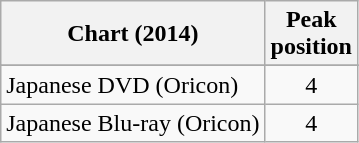<table class="wikitable sortable" border="1">
<tr>
<th>Chart (2014)</th>
<th>Peak<br>position</th>
</tr>
<tr>
</tr>
<tr>
<td align="left">Japanese DVD (Oricon)</td>
<td align="center">4</td>
</tr>
<tr>
<td align="left">Japanese Blu-ray (Oricon)</td>
<td align="center">4</td>
</tr>
</table>
